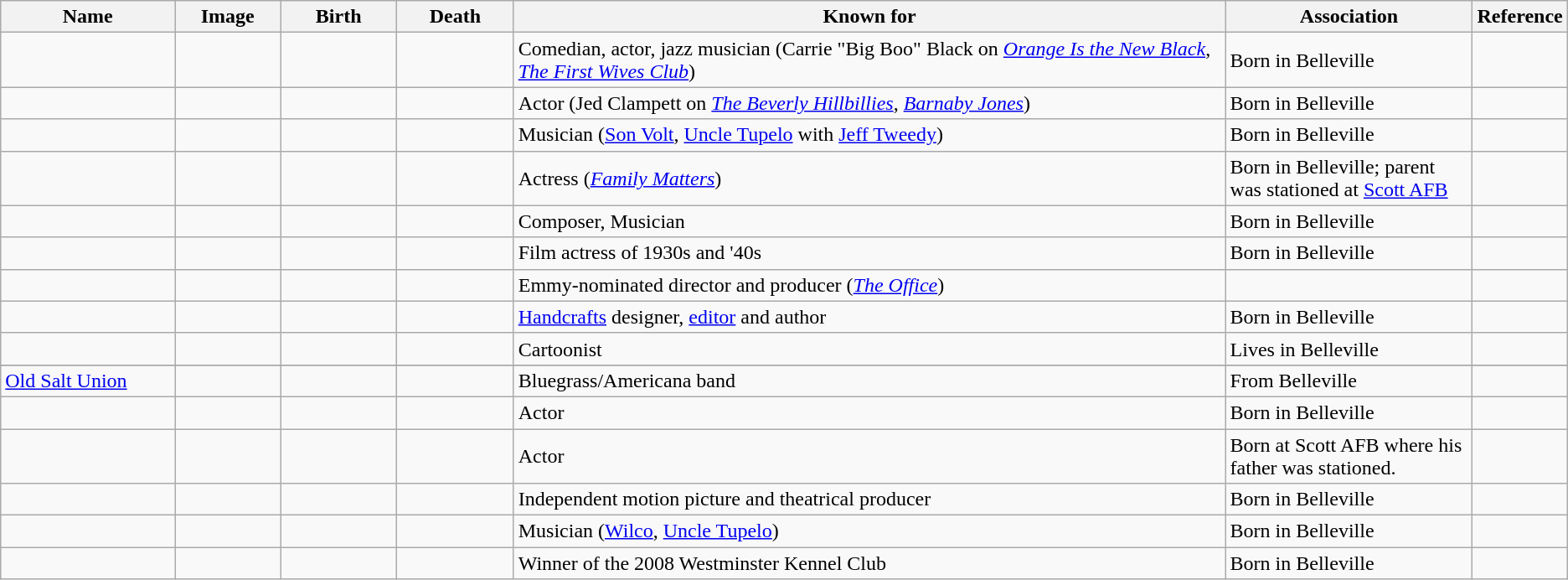<table class="wikitable sortable">
<tr>
<th scope="col" width="140">Name</th>
<th scope="col" width="80" class="unsortable">Image</th>
<th scope="col" width="90">Birth</th>
<th scope="col" width="90">Death</th>
<th scope="col" width="600" class="unsortable">Known for</th>
<th scope="col" width="200" class="unsortable">Association</th>
<th scope="col" width="30" class="unsortable">Reference</th>
</tr>
<tr>
<td></td>
<td></td>
<td align=right></td>
<td></td>
<td>Comedian, actor, jazz musician (Carrie "Big Boo" Black on <em><a href='#'>Orange Is the New Black</a></em>, <em><a href='#'>The First Wives Club</a></em>)</td>
<td>Born in Belleville</td>
<td align="center"></td>
</tr>
<tr>
<td></td>
<td></td>
<td align=right></td>
<td align=right></td>
<td>Actor (Jed Clampett on <em><a href='#'>The Beverly Hillbillies</a></em>, <em><a href='#'>Barnaby Jones</a></em>)</td>
<td>Born in Belleville</td>
<td align="center"></td>
</tr>
<tr>
<td></td>
<td></td>
<td align=right></td>
<td></td>
<td>Musician (<a href='#'>Son Volt</a>, <a href='#'>Uncle Tupelo</a> with <a href='#'>Jeff Tweedy</a>)</td>
<td>Born in Belleville</td>
<td align="center"></td>
</tr>
<tr>
<td></td>
<td></td>
<td align=right></td>
<td></td>
<td>Actress (<em><a href='#'>Family Matters</a></em>)</td>
<td>Born in Belleville; parent was stationed at <a href='#'>Scott AFB</a></td>
<td align="center"></td>
</tr>
<tr>
<td></td>
<td></td>
<td align=right></td>
<td></td>
<td>Composer, Musician</td>
<td>Born in Belleville</td>
<td align="center"></td>
</tr>
<tr>
<td></td>
<td></td>
<td align=right></td>
<td align=right></td>
<td>Film actress of 1930s and '40s</td>
<td>Born in Belleville</td>
<td align="center"></td>
</tr>
<tr>
<td></td>
<td></td>
<td align=right></td>
<td></td>
<td>Emmy-nominated director and producer (<em><a href='#'>The Office</a></em>)</td>
<td></td>
<td align="center"></td>
</tr>
<tr>
<td></td>
<td></td>
<td align=right></td>
<td align=right></td>
<td><a href='#'>Handcrafts</a> designer, <a href='#'>editor</a> and author</td>
<td>Born in Belleville</td>
<td align="center"></td>
</tr>
<tr>
<td></td>
<td></td>
<td align=right></td>
<td></td>
<td>Cartoonist</td>
<td>Lives in Belleville</td>
<td align="center"></td>
</tr>
<tr>
</tr>
<tr>
<td><a href='#'>Old Salt Union</a></td>
<td></td>
<td></td>
<td></td>
<td>Bluegrass/Americana band</td>
<td>From Belleville</td>
<td align="center"></td>
</tr>
<tr>
<td></td>
<td></td>
<td align=right></td>
<td></td>
<td>Actor</td>
<td>Born in Belleville</td>
<td align="center"></td>
</tr>
<tr>
<td></td>
<td></td>
<td align=right></td>
<td></td>
<td>Actor</td>
<td>Born at Scott AFB where his father was stationed.</td>
<td align="center"></td>
</tr>
<tr>
<td></td>
<td></td>
<td align=right></td>
<td align=right></td>
<td>Independent motion picture and theatrical producer</td>
<td>Born in Belleville</td>
<td align="center"></td>
</tr>
<tr>
<td></td>
<td></td>
<td align=right></td>
<td></td>
<td>Musician (<a href='#'>Wilco</a>, <a href='#'>Uncle Tupelo</a>)</td>
<td>Born in Belleville</td>
<td align="center"></td>
</tr>
<tr>
<td></td>
<td></td>
<td align=right></td>
<td></td>
<td>Winner of the 2008 Westminster Kennel Club</td>
<td>Born in Belleville</td>
<td align="center"></td>
</tr>
</table>
